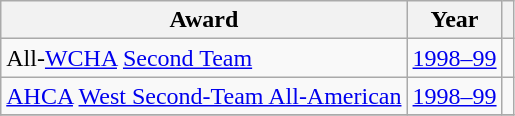<table class="wikitable">
<tr>
<th>Award</th>
<th>Year</th>
<th></th>
</tr>
<tr>
<td>All-<a href='#'>WCHA</a> <a href='#'>Second Team</a></td>
<td><a href='#'>1998–99</a></td>
<td></td>
</tr>
<tr>
<td><a href='#'>AHCA</a> <a href='#'>West Second-Team All-American</a></td>
<td><a href='#'>1998–99</a></td>
<td></td>
</tr>
<tr>
</tr>
</table>
